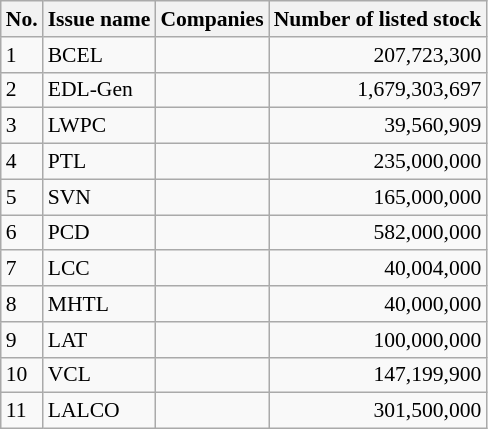<table class="sortable wikitable" style="text-align:left; font-size:90%;">
<tr style="font-size:100%; text-align:right;">
<th scope="col">No.</th>
<th scope="col">Issue name</th>
<th scope="col">Companies</th>
<th scope="col">Number of listed stock</th>
</tr>
<tr>
<td>1</td>
<td>BCEL</td>
<td></td>
<td style="text-align:right">207,723,300</td>
</tr>
<tr>
<td>2</td>
<td>EDL-Gen</td>
<td></td>
<td style="text-align:right">1,679,303,697</td>
</tr>
<tr>
<td>3</td>
<td>LWPC</td>
<td></td>
<td style="text-align:right">39,560,909</td>
</tr>
<tr>
<td>4</td>
<td>PTL</td>
<td></td>
<td style="text-align:right">235,000,000</td>
</tr>
<tr>
<td>5</td>
<td>SVN</td>
<td></td>
<td style="text-align:right">165,000,000</td>
</tr>
<tr>
<td>6</td>
<td>PCD</td>
<td></td>
<td style="text-align:right">582,000,000</td>
</tr>
<tr>
<td>7</td>
<td>LCC</td>
<td></td>
<td style="text-align:right">40,004,000</td>
</tr>
<tr>
<td>8</td>
<td>MHTL</td>
<td></td>
<td style="text-align:right">40,000,000</td>
</tr>
<tr>
<td>9</td>
<td>LAT</td>
<td></td>
<td style="text-align:right">100,000,000</td>
</tr>
<tr>
<td>10</td>
<td>VCL</td>
<td></td>
<td style="text-align:right">147,199,900</td>
</tr>
<tr>
<td>11</td>
<td>LALCO</td>
<td></td>
<td style="text-align:right">301,500,000</td>
</tr>
</table>
